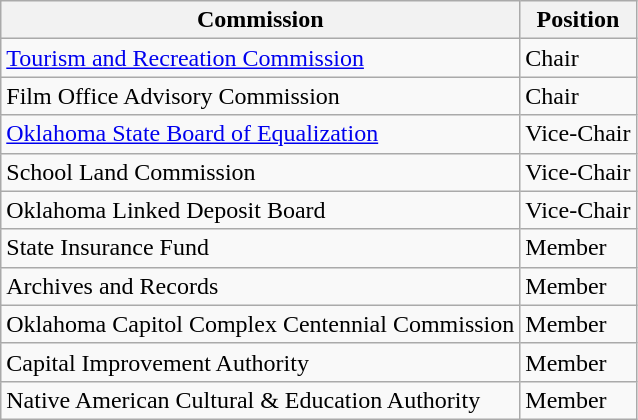<table class="wikitable">
<tr>
<th>Commission</th>
<th>Position</th>
</tr>
<tr>
<td><a href='#'>Tourism and Recreation Commission</a></td>
<td>Chair</td>
</tr>
<tr>
<td>Film Office Advisory Commission</td>
<td>Chair</td>
</tr>
<tr>
<td><a href='#'>Oklahoma State Board of Equalization</a></td>
<td>Vice-Chair</td>
</tr>
<tr>
<td>School Land Commission</td>
<td>Vice-Chair</td>
</tr>
<tr>
<td>Oklahoma Linked Deposit Board</td>
<td>Vice-Chair</td>
</tr>
<tr>
<td>State Insurance Fund</td>
<td>Member</td>
</tr>
<tr>
<td>Archives and Records</td>
<td>Member</td>
</tr>
<tr>
<td>Oklahoma Capitol Complex Centennial Commission</td>
<td>Member</td>
</tr>
<tr>
<td>Capital Improvement Authority</td>
<td>Member</td>
</tr>
<tr>
<td>Native American Cultural & Education Authority</td>
<td>Member</td>
</tr>
</table>
